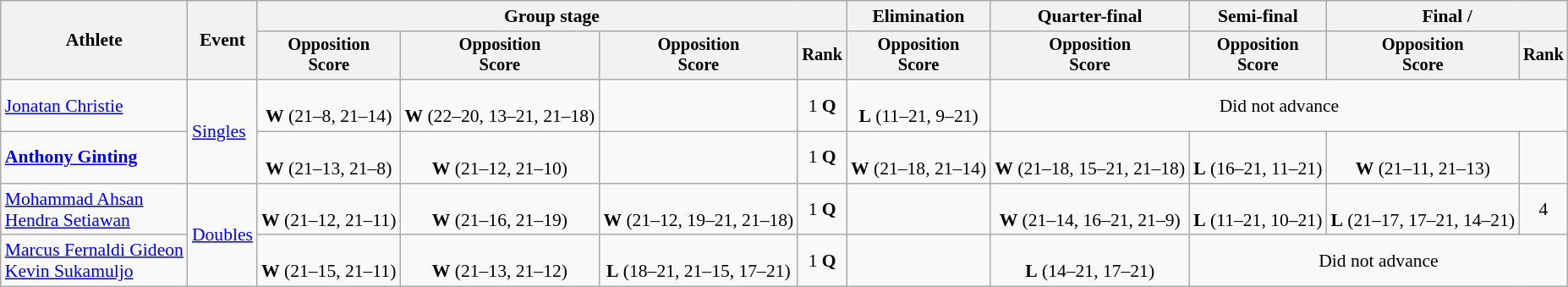<table class="wikitable" style="font-size:90%">
<tr>
<th rowspan=2>Athlete</th>
<th rowspan=2>Event</th>
<th colspan=4>Group stage</th>
<th>Elimination</th>
<th>Quarter-final</th>
<th>Semi-final</th>
<th colspan=2>Final / </th>
</tr>
<tr style="font-size:95%">
<th>Opposition<br>Score</th>
<th>Opposition<br>Score</th>
<th>Opposition<br>Score</th>
<th>Rank</th>
<th>Opposition<br>Score</th>
<th>Opposition<br>Score</th>
<th>Opposition<br>Score</th>
<th>Opposition<br>Score</th>
<th>Rank</th>
</tr>
<tr align=center>
<td align=left><a href='#'>Jonatan Christie</a></td>
<td align=left rowspan=2><a href='#'>Singles</a></td>
<td><br><strong>W</strong> (21–8, 21–14)</td>
<td><br><strong>W</strong> (22–20, 13–21, 21–18)</td>
<td></td>
<td>1 <strong>Q</strong></td>
<td><br><strong>L</strong> (11–21, 9–21)</td>
<td colspan=4>Did not advance</td>
</tr>
<tr align=center>
<td align=left><strong><a href='#'>Anthony Ginting</a></strong></td>
<td><br><strong>W</strong> (21–13, 21–8)</td>
<td><br><strong>W</strong> (21–12, 21–10)</td>
<td></td>
<td>1 <strong>Q</strong></td>
<td><br><strong>W</strong> (21–18, 21–14)</td>
<td><br><strong>W</strong> (21–18, 15–21, 21–18)</td>
<td><br><strong>L</strong> (16–21, 11–21)</td>
<td><br><strong>W</strong> (21–11, 21–13)</td>
<td></td>
</tr>
<tr align=center>
<td align=left><a href='#'>Mohammad Ahsan</a><br><a href='#'>Hendra Setiawan</a></td>
<td align=left rowspan=2><a href='#'>Doubles</a></td>
<td><br><strong>W</strong> (21–12, 21–11)</td>
<td><br><strong>W</strong> (21–16, 21–19)</td>
<td><br><strong>W</strong> (21–12, 19–21, 21–18)</td>
<td>1  <strong>Q</strong></td>
<td></td>
<td><br><strong>W</strong> (21–14, 16–21, 21–9)</td>
<td><br><strong>L</strong> (11–21, 10–21)</td>
<td><br><strong>L</strong> (21–17, 17–21, 14–21)</td>
<td>4</td>
</tr>
<tr align=center>
<td align=left><a href='#'>Marcus Fernaldi Gideon</a><br><a href='#'>Kevin Sukamuljo</a></td>
<td><br><strong>W</strong> (21–15, 21–11)</td>
<td><br><strong>W</strong> (21–13, 21–12)</td>
<td><br><strong>L</strong> (18–21, 21–15, 17–21)</td>
<td>1 <strong>Q</strong></td>
<td></td>
<td><br><strong>L</strong> (14–21, 17–21)</td>
<td colspan=3>Did not advance</td>
</tr>
</table>
